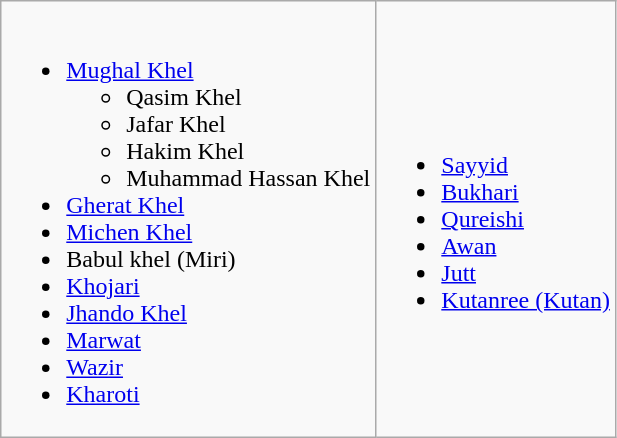<table class="wikitable">
<tr>
<td><br><ul><li><a href='#'>Mughal Khel</a><ul><li>Qasim Khel</li><li>Jafar Khel</li><li>Hakim Khel</li><li>Muhammad Hassan Khel</li></ul></li><li><a href='#'>Gherat Khel</a></li><li><a href='#'>Michen Khel</a></li><li>Babul khel (Miri)</li><li><a href='#'>Khojari</a></li><li><a href='#'>Jhando Khel</a></li><li><a href='#'>Marwat</a></li><li><a href='#'>Wazir</a></li><li><a href='#'>Kharoti</a></li></ul></td>
<td><br><ul><li><a href='#'>Sayyid</a></li><li><a href='#'>Bukhari</a></li><li><a href='#'>Qureishi</a></li><li><a href='#'>Awan</a></li><li><a href='#'>Jutt</a></li><li><a href='#'>Kutanree (Kutan)</a></li></ul></td>
</tr>
</table>
